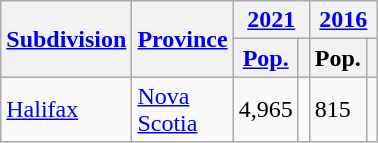<table class="wikitable sortable">
<tr>
<th rowspan="2"><a href='#'>Subdivision</a></th>
<th rowspan="2"><a href='#'>Province</a></th>
<th colspan="2"><a href='#'>2021</a></th>
<th colspan="2"><a href='#'>2016</a></th>
</tr>
<tr>
<th><a href='#'>Pop.</a></th>
<th></th>
<th>Pop.</th>
<th></th>
</tr>
<tr>
<td><a href='#'>Halifax</a></td>
<td><a href='#'>Nova<br>Scotia</a></td>
<td>4,965</td>
<td></td>
<td>815</td>
<td></td>
</tr>
</table>
